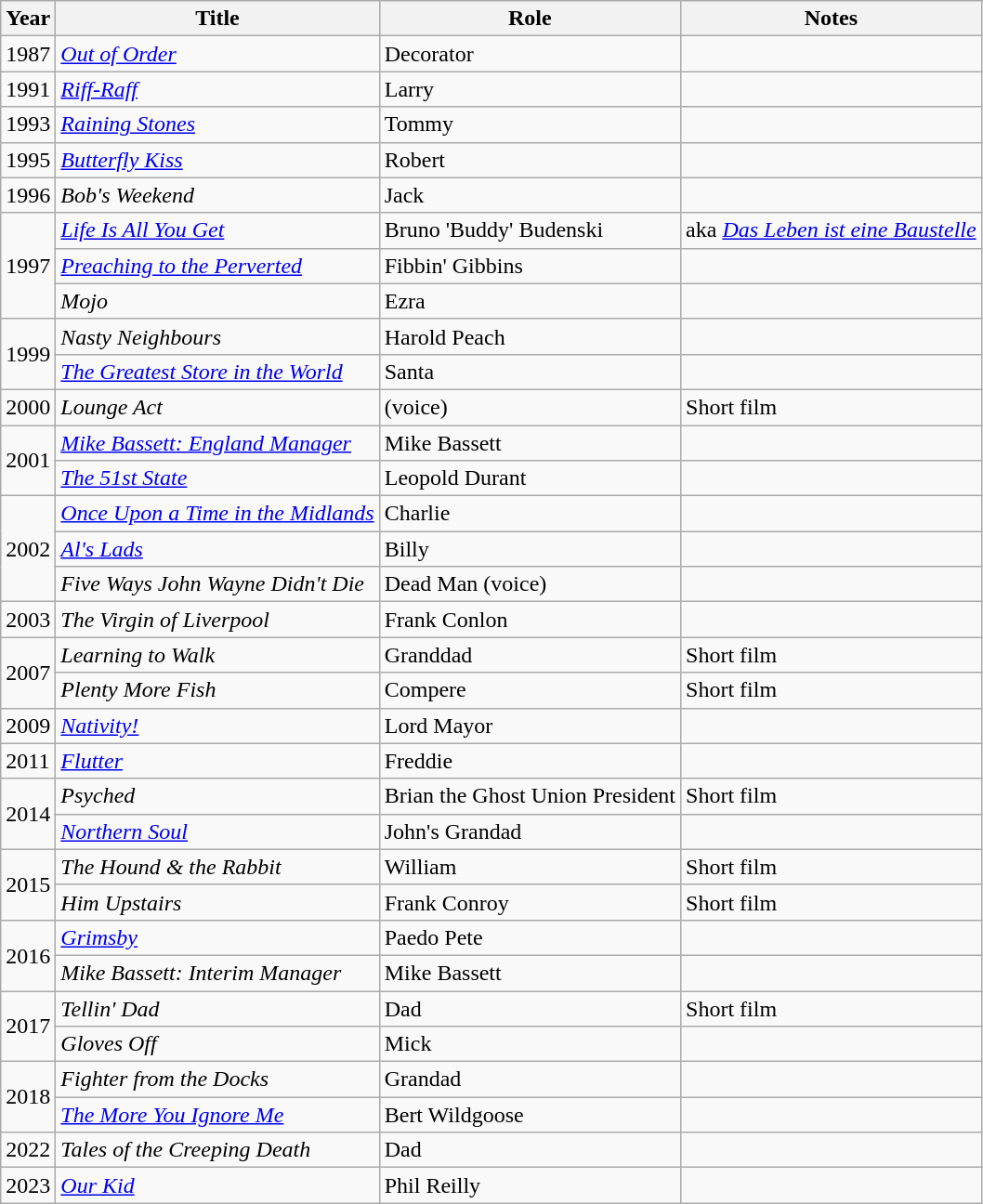<table class="wikitable sortable">
<tr>
<th>Year</th>
<th>Title</th>
<th>Role</th>
<th class="unsortable">Notes</th>
</tr>
<tr>
<td>1987</td>
<td><em><a href='#'>Out of Order</a></em></td>
<td>Decorator</td>
<td></td>
</tr>
<tr>
<td>1991</td>
<td><a href='#'><em>Riff-Raff</em></a></td>
<td>Larry</td>
<td></td>
</tr>
<tr>
<td>1993</td>
<td><em><a href='#'>Raining Stones</a></em></td>
<td>Tommy</td>
<td></td>
</tr>
<tr>
<td>1995</td>
<td><em><a href='#'>Butterfly Kiss</a></em></td>
<td>Robert</td>
<td></td>
</tr>
<tr>
<td>1996</td>
<td><em>Bob's Weekend</em></td>
<td>Jack</td>
<td></td>
</tr>
<tr>
<td rowspan="3">1997</td>
<td><em><a href='#'>Life Is All You Get</a></em></td>
<td>Bruno 'Buddy' Budenski</td>
<td>aka <em><a href='#'>Das Leben ist eine Baustelle</a></em></td>
</tr>
<tr>
<td><a href='#'><em>Preaching to the Perverted</em></a></td>
<td>Fibbin' Gibbins</td>
<td></td>
</tr>
<tr>
<td><em>Mojo</em></td>
<td>Ezra</td>
<td></td>
</tr>
<tr>
<td rowspan="2">1999</td>
<td><em>Nasty Neighbours</em></td>
<td>Harold Peach</td>
<td></td>
</tr>
<tr>
<td><em><a href='#'>The Greatest Store in the World</a></em></td>
<td>Santa</td>
<td></td>
</tr>
<tr>
<td>2000</td>
<td><em>Lounge Act</em></td>
<td>(voice)</td>
<td>Short film</td>
</tr>
<tr>
<td rowspan="2">2001</td>
<td><em><a href='#'>Mike Bassett: England Manager</a></em></td>
<td>Mike Bassett</td>
<td></td>
</tr>
<tr>
<td><em><a href='#'>The 51st State</a></em></td>
<td>Leopold Durant</td>
<td></td>
</tr>
<tr>
<td rowspan="3">2002</td>
<td><em><a href='#'>Once Upon a Time in the Midlands</a></em></td>
<td>Charlie</td>
<td></td>
</tr>
<tr>
<td><em><a href='#'>Al's Lads</a></em></td>
<td>Billy</td>
<td></td>
</tr>
<tr>
<td><em>Five Ways John Wayne Didn't Die</em></td>
<td>Dead Man (voice)</td>
<td></td>
</tr>
<tr>
<td>2003</td>
<td><em>The Virgin of Liverpool</em></td>
<td>Frank Conlon</td>
<td></td>
</tr>
<tr>
<td rowspan="2">2007</td>
<td><em>Learning to Walk</em></td>
<td>Granddad</td>
<td>Short film</td>
</tr>
<tr>
<td><em>Plenty More Fish</em></td>
<td>Compere</td>
<td>Short film</td>
</tr>
<tr>
<td>2009</td>
<td><em><a href='#'>Nativity!</a></em></td>
<td>Lord Mayor</td>
<td></td>
</tr>
<tr>
<td>2011</td>
<td><a href='#'><em>Flutter</em></a></td>
<td>Freddie</td>
<td></td>
</tr>
<tr>
<td rowspan="2">2014</td>
<td><em>Psyched</em></td>
<td>Brian the Ghost Union President</td>
<td>Short film</td>
</tr>
<tr>
<td><em><a href='#'>Northern Soul</a></em></td>
<td>John's Grandad</td>
<td></td>
</tr>
<tr>
<td rowspan="2">2015</td>
<td><em>The Hound & the Rabbit</em></td>
<td>William</td>
<td>Short film</td>
</tr>
<tr>
<td><em>Him Upstairs</em></td>
<td>Frank Conroy</td>
<td>Short film</td>
</tr>
<tr>
<td rowspan="2">2016</td>
<td><a href='#'><em>Grimsby</em></a></td>
<td>Paedo Pete</td>
<td></td>
</tr>
<tr>
<td><em>Mike Bassett: Interim Manager</em></td>
<td>Mike Bassett</td>
<td></td>
</tr>
<tr>
<td rowspan="2">2017</td>
<td><em>Tellin' Dad</em></td>
<td>Dad</td>
<td>Short film</td>
</tr>
<tr>
<td><em>Gloves Off</em></td>
<td>Mick</td>
<td></td>
</tr>
<tr>
<td rowspan="2">2018</td>
<td><em>Fighter from the Docks</em></td>
<td>Grandad</td>
<td></td>
</tr>
<tr>
<td><em><a href='#'>The More You Ignore Me</a></em></td>
<td>Bert Wildgoose</td>
<td></td>
</tr>
<tr>
<td>2022</td>
<td><em>Tales of the Creeping Death</em></td>
<td>Dad</td>
<td></td>
</tr>
<tr>
<td>2023</td>
<td><em><a href='#'>Our Kid</a></em></td>
<td>Phil Reilly</td>
<td></td>
</tr>
</table>
